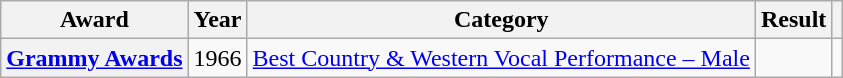<table class="wikitable sortable plainrowheaders">
<tr>
<th scope="col">Award</th>
<th scope="col">Year</th>
<th scope="col">Category</th>
<th scope="col">Result</th>
<th scope="col" class="unsortable"></th>
</tr>
<tr>
<th rowspan="1" scope="row"><a href='#'>Grammy Awards</a></th>
<td rowspan="1" scope="row">1966</td>
<td><a href='#'>Best Country & Western Vocal Performance – Male</a></td>
<td></td>
<td rowspan="1" style="text-align:center;"></td>
</tr>
</table>
